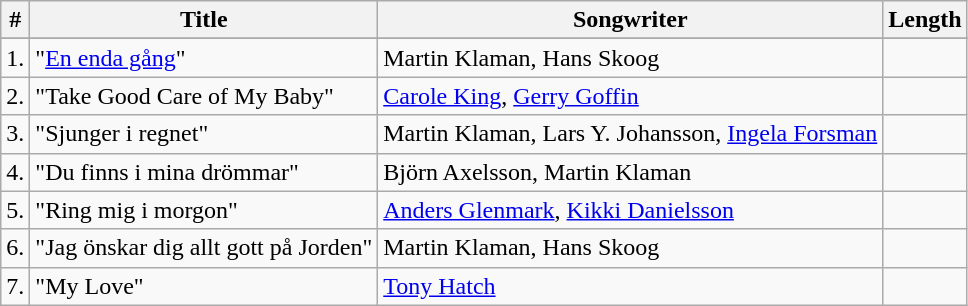<table class="wikitable">
<tr>
<th>#</th>
<th>Title</th>
<th>Songwriter</th>
<th>Length</th>
</tr>
<tr bgcolor="#ebf5ff">
</tr>
<tr>
<td>1.</td>
<td>"<a href='#'>En enda gång</a>"</td>
<td>Martin Klaman, Hans Skoog</td>
<td></td>
</tr>
<tr>
<td>2.</td>
<td>"Take Good Care of My Baby"</td>
<td><a href='#'>Carole King</a>, <a href='#'>Gerry Goffin</a></td>
<td></td>
</tr>
<tr>
<td>3.</td>
<td>"Sjunger i regnet"</td>
<td>Martin Klaman, Lars Y. Johansson, <a href='#'>Ingela Forsman</a></td>
</tr>
<tr>
<td>4.</td>
<td>"Du finns i mina drömmar"</td>
<td>Björn Axelsson, Martin Klaman</td>
<td></td>
</tr>
<tr>
<td>5.</td>
<td>"Ring mig i morgon"</td>
<td><a href='#'>Anders Glenmark</a>, <a href='#'>Kikki Danielsson</a></td>
</tr>
<tr>
<td>6.</td>
<td>"Jag önskar dig allt gott på Jorden"</td>
<td>Martin Klaman, Hans Skoog</td>
<td></td>
</tr>
<tr>
<td>7.</td>
<td>"My Love"</td>
<td><a href='#'>Tony Hatch</a></td>
<td></td>
</tr>
</table>
